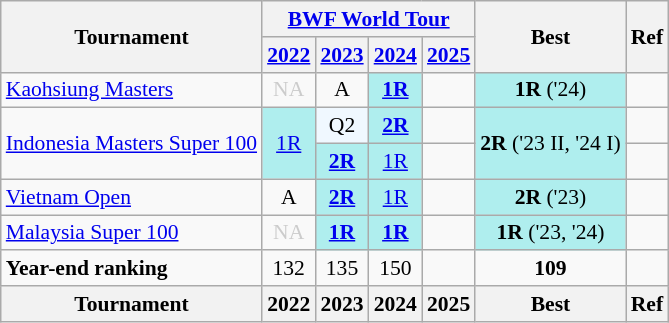<table style='font-size: 90%; text-align:center;' class='wikitable'>
<tr>
<th rowspan="2">Tournament</th>
<th colspan="4"><a href='#'>BWF World Tour</a></th>
<th rowspan="2">Best</th>
<th rowspan="2">Ref</th>
</tr>
<tr>
<th><a href='#'>2022</a></th>
<th><a href='#'>2023</a></th>
<th><a href='#'>2024</a></th>
<th><a href='#'>2025</a></th>
</tr>
<tr>
<td align=left><a href='#'>Kaohsiung Masters</a></td>
<td style=color:#ccc>NA</td>
<td>A</td>
<td bgcolor=AFEEEE><strong><a href='#'>1R</a></strong></td>
<td></td>
<td bgcolor=AFEEEE><strong>1R</strong> ('24)</td>
<td></td>
</tr>
<tr>
<td rowspan="2" align=left><a href='#'>Indonesia Masters Super 100</a></td>
<td rowspan="2" bgcolor=AFEEEE><a href='#'>1R</a></td>
<td 2023; bgcolor=F0F8FF>Q2</td>
<td bgcolor=AFEEEE><strong><a href='#'>2R</a></strong></td>
<td></td>
<td rowspan="2" bgcolor=AFEEEE><strong>2R</strong> ('23 II, '24 I)</td>
<td></td>
</tr>
<tr>
<td bgcolor=AFEEEE><strong><a href='#'>2R</a></strong></td>
<td bgcolor=AFEEEE><a href='#'>1R</a></td>
<td></td>
<td></td>
</tr>
<tr>
<td align=left><a href='#'>Vietnam Open</a></td>
<td>A</td>
<td bgcolor=AFEEEE><strong><a href='#'>2R</a></strong></td>
<td bgcolor=AFEEEE><a href='#'>1R</a></td>
<td></td>
<td bgcolor=AFEEEE><strong>2R</strong> ('23)</td>
<td></td>
</tr>
<tr>
<td align=left><a href='#'>Malaysia Super 100</a></td>
<td style=color:#ccc>NA</td>
<td bgcolor=AFEEEE><strong><a href='#'>1R</a></strong></td>
<td bgcolor=AFEEEE><strong><a href='#'>1R</a></strong></td>
<td></td>
<td bgcolor=AFEEEE><strong>1R</strong> ('23, '24)</td>
<td></td>
</tr>
<tr>
<td align=left><strong>Year-end ranking</strong></td>
<td 2022;>132</td>
<td 2023;>135</td>
<td 2024;>150</td>
<td 2025;></td>
<td Best;><strong>109</strong></td>
<td></td>
</tr>
<tr>
<th>Tournament</th>
<th>2022</th>
<th>2023</th>
<th>2024</th>
<th>2025</th>
<th>Best</th>
<th>Ref</th>
</tr>
</table>
